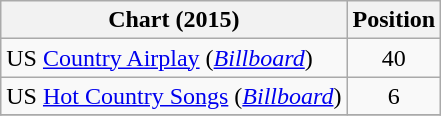<table class="wikitable sortable">
<tr>
<th scope="col">Chart (2015)</th>
<th scope="col">Position</th>
</tr>
<tr>
<td>US <a href='#'>Country Airplay</a> (<em><a href='#'>Billboard</a></em>)</td>
<td align="center">40</td>
</tr>
<tr>
<td>US <a href='#'>Hot Country Songs</a> (<em><a href='#'>Billboard</a></em>)</td>
<td align="center">6</td>
</tr>
<tr>
</tr>
</table>
